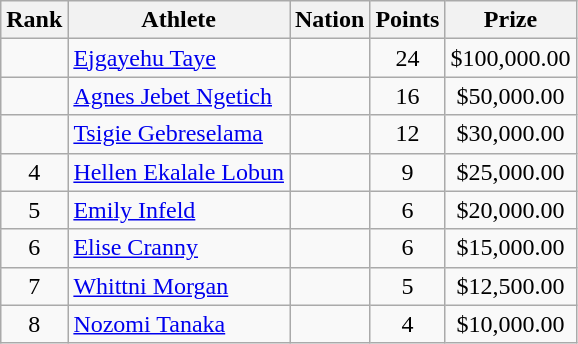<table class="wikitable mw-datatable sortable" style="text-align:center;">
<tr>
<th scope="col" style="width: 10px;">Rank</th>
<th scope="col">Athlete</th>
<th scope="col">Nation</th>
<th scope="col">Points</th>
<th scope="col">Prize</th>
</tr>
<tr>
<td></td>
<td align=left><a href='#'>Ejgayehu Taye</a> </td>
<td align=left></td>
<td>24</td>
<td>$100,000.00</td>
</tr>
<tr>
<td></td>
<td align=left><a href='#'>Agnes Jebet Ngetich</a> </td>
<td align=left></td>
<td>16</td>
<td>$50,000.00</td>
</tr>
<tr>
<td></td>
<td align=left><a href='#'>Tsigie Gebreselama</a> </td>
<td align=left></td>
<td>12</td>
<td>$30,000.00</td>
</tr>
<tr>
<td>4</td>
<td align=left><a href='#'>Hellen Ekalale Lobun</a> </td>
<td align=left></td>
<td>9</td>
<td>$25,000.00</td>
</tr>
<tr>
<td>5</td>
<td align=left><a href='#'>Emily Infeld</a> </td>
<td align=left></td>
<td>6</td>
<td>$20,000.00</td>
</tr>
<tr>
<td>6</td>
<td align=left><a href='#'>Elise Cranny</a> </td>
<td align=left></td>
<td>6</td>
<td>$15,000.00</td>
</tr>
<tr>
<td>7</td>
<td align=left><a href='#'>Whittni Morgan</a> </td>
<td align=left></td>
<td>5</td>
<td>$12,500.00</td>
</tr>
<tr>
<td>8</td>
<td align=left><a href='#'>Nozomi Tanaka</a> </td>
<td align=left></td>
<td>4</td>
<td>$10,000.00</td>
</tr>
</table>
